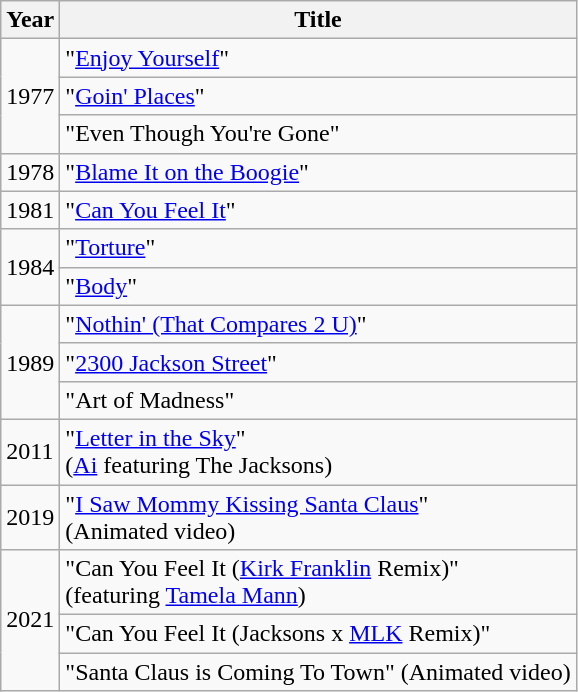<table class="wikitable">
<tr>
<th>Year</th>
<th>Title</th>
</tr>
<tr>
<td rowspan="3">1977</td>
<td>"<a href='#'>Enjoy Yourself</a>"</td>
</tr>
<tr>
<td>"<a href='#'>Goin' Places</a>"</td>
</tr>
<tr>
<td>"Even Though You're Gone"</td>
</tr>
<tr>
<td>1978</td>
<td>"<a href='#'>Blame It on the Boogie</a>"</td>
</tr>
<tr>
<td>1981</td>
<td>"<a href='#'>Can You Feel It</a>"</td>
</tr>
<tr>
<td rowspan="2">1984</td>
<td>"<a href='#'>Torture</a>"</td>
</tr>
<tr>
<td>"<a href='#'>Body</a>"</td>
</tr>
<tr>
<td rowspan="3">1989</td>
<td>"<a href='#'>Nothin' (That Compares 2 U)</a>"</td>
</tr>
<tr>
<td>"<a href='#'>2300 Jackson Street</a>"</td>
</tr>
<tr>
<td>"Art of Madness"</td>
</tr>
<tr>
<td>2011</td>
<td>"<a href='#'>Letter in the Sky</a>" <br><span>(<a href='#'>Ai</a> featuring The Jacksons)</span></td>
</tr>
<tr>
<td>2019</td>
<td>"<a href='#'>I Saw Mommy Kissing Santa Claus</a>" <br><span>(Animated video)</span></td>
</tr>
<tr>
<td rowspan="3">2021</td>
<td>"Can You Feel It (<a href='#'>Kirk Franklin</a> Remix)" <br><span>(featuring <a href='#'>Tamela Mann</a>)</span></td>
</tr>
<tr>
<td>"Can You Feel It (Jacksons x <a href='#'>MLK</a> Remix)"</td>
</tr>
<tr>
<td>"Santa Claus is Coming To Town" (Animated video)</td>
</tr>
</table>
